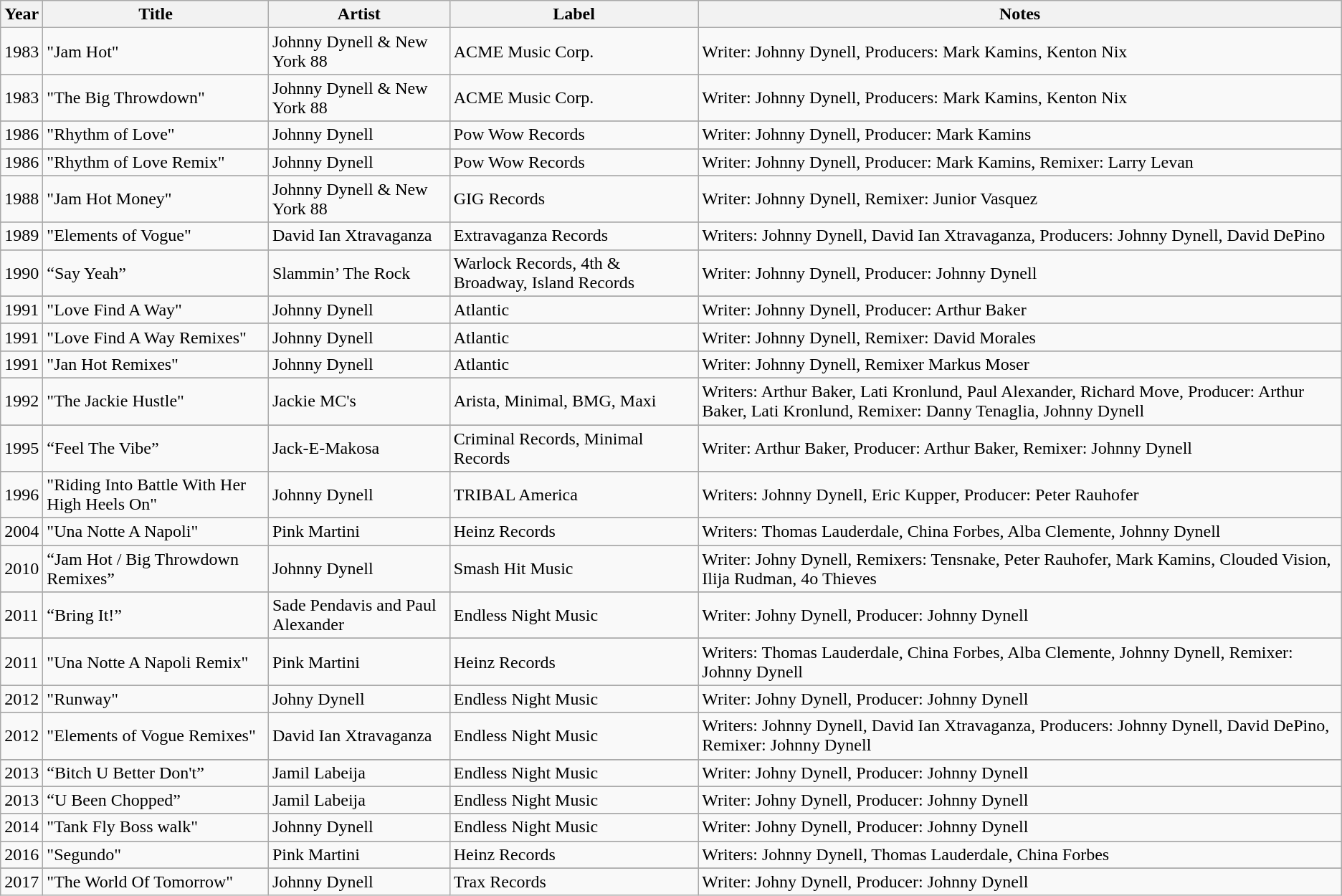<table class="wikitable">
<tr>
<th>Year</th>
<th>Title</th>
<th>Artist</th>
<th>Label</th>
<th>Notes</th>
</tr>
<tr>
<td>1983</td>
<td>"Jam Hot"</td>
<td>Johnny Dynell & New York 88</td>
<td>ACME Music Corp.</td>
<td>Writer: Johnny Dynell, Producers: Mark Kamins, Kenton Nix</td>
</tr>
<tr>
</tr>
<tr>
<td>1983</td>
<td>"The Big Throwdown"</td>
<td>Johnny Dynell & New York 88</td>
<td>ACME Music Corp.</td>
<td>Writer: Johnny Dynell, Producers: Mark Kamins, Kenton Nix</td>
</tr>
<tr>
</tr>
<tr>
<td>1986</td>
<td>"Rhythm of Love"</td>
<td>Johnny Dynell</td>
<td>Pow Wow Records</td>
<td>Writer: Johnny Dynell, Producer: Mark Kamins</td>
</tr>
<tr>
</tr>
<tr>
<td>1986</td>
<td>"Rhythm of Love Remix"</td>
<td>Johnny Dynell</td>
<td>Pow Wow Records</td>
<td>Writer: Johnny Dynell, Producer: Mark Kamins, Remixer: Larry Levan</td>
</tr>
<tr>
</tr>
<tr>
<td>1988</td>
<td>"Jam Hot Money"</td>
<td>Johnny Dynell & New York 88</td>
<td>GIG Records</td>
<td>Writer: Johnny Dynell, Remixer: Junior Vasquez</td>
</tr>
<tr>
</tr>
<tr>
<td>1989</td>
<td>"Elements of Vogue"</td>
<td>David Ian Xtravaganza</td>
<td>Extravaganza Records</td>
<td>Writers: Johnny Dynell, David Ian Xtravaganza, Producers: Johnny Dynell, David DePino</td>
</tr>
<tr>
</tr>
<tr>
<td>1990</td>
<td>“Say Yeah”</td>
<td>Slammin’ The Rock</td>
<td>Warlock Records, 4th & Broadway, Island Records</td>
<td>Writer: Johnny Dynell, Producer: Johnny Dynell</td>
</tr>
<tr>
</tr>
<tr>
<td>1991</td>
<td>"Love Find A Way"</td>
<td>Johnny Dynell</td>
<td>Atlantic</td>
<td>Writer: Johnny Dynell, Producer: Arthur Baker</td>
</tr>
<tr>
</tr>
<tr>
<td>1991</td>
<td>"Love Find A Way Remixes"</td>
<td>Johnny Dynell</td>
<td>Atlantic</td>
<td>Writer: Johnny Dynell, Remixer: David Morales</td>
</tr>
<tr>
</tr>
<tr>
<td>1991</td>
<td>"Jan Hot Remixes"</td>
<td>Johnny Dynell</td>
<td>Atlantic</td>
<td>Writer: Johnny Dynell, Remixer Markus Moser</td>
</tr>
<tr>
</tr>
<tr>
<td>1992</td>
<td>"The Jackie Hustle"</td>
<td>Jackie MC's</td>
<td>Arista, Minimal, BMG, Maxi</td>
<td>Writers: Arthur Baker, Lati Kronlund, Paul Alexander, Richard Move, Producer: Arthur Baker, Lati Kronlund, Remixer: Danny Tenaglia, Johnny Dynell</td>
</tr>
<tr>
</tr>
<tr>
<td>1995</td>
<td>“Feel The Vibe”</td>
<td>Jack-E-Makosa</td>
<td>Criminal Records, Minimal Records</td>
<td>Writer: Arthur Baker, Producer: Arthur Baker, Remixer: Johnny Dynell</td>
</tr>
<tr>
</tr>
<tr>
<td>1996</td>
<td>"Riding Into Battle With Her High Heels On"</td>
<td>Johnny Dynell</td>
<td>TRIBAL America</td>
<td>Writers: Johnny Dynell, Eric Kupper, Producer: Peter Rauhofer</td>
</tr>
<tr>
</tr>
<tr>
<td>2004</td>
<td>"Una Notte A Napoli"</td>
<td>Pink Martini</td>
<td>Heinz Records</td>
<td>Writers: Thomas Lauderdale, China Forbes, Alba Clemente, Johnny Dynell</td>
</tr>
<tr>
</tr>
<tr>
<td>2010</td>
<td>“Jam Hot / Big Throwdown Remixes”</td>
<td>Johnny Dynell</td>
<td>Smash Hit Music</td>
<td>Writer: Johny Dynell, Remixers: Tensnake, Peter Rauhofer, Mark Kamins, Clouded Vision, Ilija Rudman, 4o Thieves</td>
</tr>
<tr>
</tr>
<tr>
<td>2011</td>
<td>“Bring It!”</td>
<td>Sade Pendavis and Paul Alexander</td>
<td>Endless Night Music</td>
<td>Writer: Johny Dynell, Producer: Johnny Dynell</td>
</tr>
<tr>
</tr>
<tr>
<td>2011</td>
<td>"Una Notte A Napoli Remix"</td>
<td>Pink Martini</td>
<td>Heinz Records</td>
<td>Writers: Thomas Lauderdale, China Forbes, Alba Clemente, Johnny Dynell, Remixer: Johnny Dynell</td>
</tr>
<tr>
</tr>
<tr>
<td>2012</td>
<td>"Runway"</td>
<td>Johny Dynell</td>
<td>Endless Night Music</td>
<td>Writer: Johny Dynell, Producer: Johnny Dynell</td>
</tr>
<tr>
</tr>
<tr>
<td>2012</td>
<td>"Elements of Vogue Remixes"</td>
<td>David Ian Xtravaganza</td>
<td>Endless Night Music</td>
<td>Writers: Johnny Dynell, David Ian Xtravaganza, Producers: Johnny Dynell, David DePino, Remixer: Johnny Dynell</td>
</tr>
<tr>
</tr>
<tr>
<td>2013</td>
<td>“Bitch U Better Don't”</td>
<td>Jamil Labeija</td>
<td>Endless Night Music</td>
<td>Writer: Johny Dynell, Producer: Johnny Dynell</td>
</tr>
<tr>
</tr>
<tr>
<td>2013</td>
<td>“U Been Chopped”</td>
<td>Jamil Labeija</td>
<td>Endless Night Music</td>
<td>Writer: Johny Dynell, Producer: Johnny Dynell</td>
</tr>
<tr>
</tr>
<tr>
<td>2014</td>
<td>"Tank Fly Boss walk"</td>
<td>Johnny Dynell</td>
<td>Endless Night Music</td>
<td>Writer: Johny Dynell, Producer: Johnny Dynell</td>
</tr>
<tr>
</tr>
<tr>
<td>2016</td>
<td>"Segundo"</td>
<td>Pink Martini</td>
<td>Heinz Records</td>
<td>Writers: Johnny Dynell, Thomas Lauderdale, China Forbes</td>
</tr>
<tr>
</tr>
<tr>
<td>2017</td>
<td>"The World Of Tomorrow"</td>
<td>Johnny Dynell</td>
<td>Trax Records</td>
<td>Writer: Johny Dynell, Producer: Johnny Dynell</td>
</tr>
</table>
